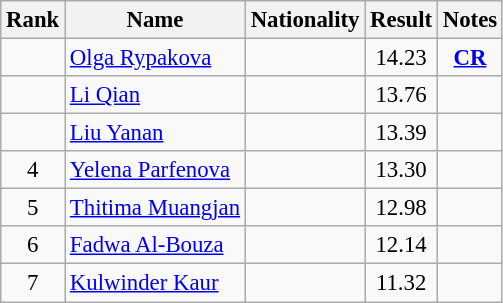<table class="wikitable sortable" style="text-align:center;font-size:95%">
<tr>
<th>Rank</th>
<th>Name</th>
<th>Nationality</th>
<th>Result</th>
<th>Notes</th>
</tr>
<tr>
<td></td>
<td align=left><a href='#'>Olga Rypakova</a></td>
<td align=left></td>
<td>14.23</td>
<td><strong><a href='#'>CR</a></strong></td>
</tr>
<tr>
<td></td>
<td align=left><a href='#'>Li Qian</a></td>
<td align=left></td>
<td>13.76</td>
<td></td>
</tr>
<tr>
<td></td>
<td align=left><a href='#'>Liu Yanan</a></td>
<td align=left></td>
<td>13.39</td>
<td></td>
</tr>
<tr>
<td>4</td>
<td align=left><a href='#'>Yelena Parfenova</a></td>
<td align=left></td>
<td>13.30</td>
<td></td>
</tr>
<tr>
<td>5</td>
<td align=left><a href='#'>Thitima Muangjan</a></td>
<td align=left></td>
<td>12.98</td>
<td></td>
</tr>
<tr>
<td>6</td>
<td align=left><a href='#'>Fadwa Al-Bouza</a></td>
<td align=left></td>
<td>12.14</td>
<td></td>
</tr>
<tr>
<td>7</td>
<td align=left><a href='#'>Kulwinder Kaur</a></td>
<td align=left></td>
<td>11.32</td>
<td></td>
</tr>
</table>
